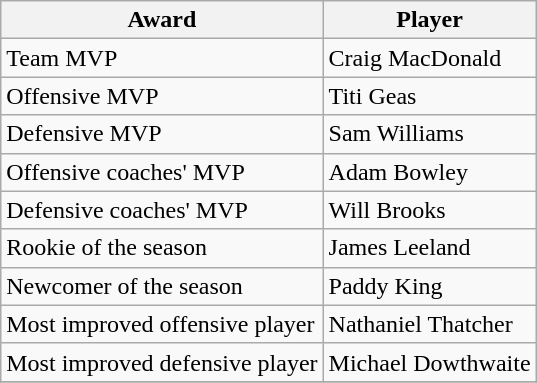<table class="wikitable">
<tr>
<th>Award</th>
<th>Player</th>
</tr>
<tr>
<td>Team MVP</td>
<td>Craig MacDonald</td>
</tr>
<tr>
<td>Offensive MVP</td>
<td>Titi Geas</td>
</tr>
<tr>
<td>Defensive MVP</td>
<td>Sam Williams</td>
</tr>
<tr>
<td>Offensive coaches' MVP</td>
<td>Adam Bowley</td>
</tr>
<tr>
<td>Defensive coaches' MVP</td>
<td>Will Brooks</td>
</tr>
<tr>
<td>Rookie of the season</td>
<td>James Leeland</td>
</tr>
<tr>
<td>Newcomer of the season</td>
<td>Paddy King</td>
</tr>
<tr>
<td>Most improved offensive player</td>
<td>Nathaniel Thatcher</td>
</tr>
<tr>
<td>Most improved defensive player</td>
<td>Michael Dowthwaite</td>
</tr>
<tr>
</tr>
</table>
